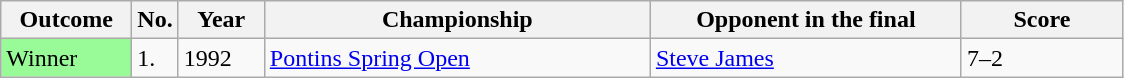<table class="sortable wikitable">
<tr>
<th width="80">Outcome</th>
<th width="20">No.</th>
<th width="50">Year</th>
<th style="width:250px;">Championship</th>
<th style="width:200px;">Opponent in the final</th>
<th style="width:100px;">Score</th>
</tr>
<tr>
<td style="background:#98FB98">Winner</td>
<td>1.</td>
<td>1992</td>
<td><a href='#'>Pontins Spring Open</a></td>
<td> <a href='#'>Steve James</a></td>
<td>7–2</td>
</tr>
</table>
